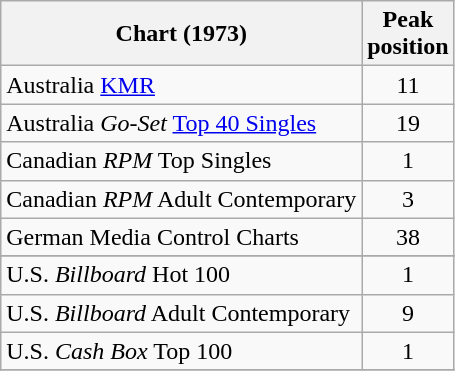<table class="wikitable sortable">
<tr>
<th align="left">Chart (1973)</th>
<th style="text-align:center;">Peak<br>position</th>
</tr>
<tr>
<td>Australia <a href='#'>KMR</a></td>
<td style="text-align:center;">11</td>
</tr>
<tr>
<td>Australia <em>Go-Set</em> <a href='#'>Top 40 Singles</a></td>
<td style="text-align:center;">19</td>
</tr>
<tr>
<td>Canadian <em>RPM</em> Top Singles </td>
<td style="text-align:center;">1</td>
</tr>
<tr>
<td>Canadian <em>RPM</em> Adult Contemporary </td>
<td style="text-align:center;">3</td>
</tr>
<tr>
<td align="left">German Media Control Charts </td>
<td style="text-align:center;">38</td>
</tr>
<tr>
</tr>
<tr>
</tr>
<tr>
<td align="left">U.S. <em>Billboard</em> Hot 100</td>
<td style="text-align:center;">1</td>
</tr>
<tr>
<td align="left">U.S. <em>Billboard</em> Adult Contemporary </td>
<td style="text-align:center;">9</td>
</tr>
<tr>
<td align="left">U.S. <em>Cash Box</em> Top 100</td>
<td style="text-align:center;">1</td>
</tr>
<tr>
</tr>
</table>
